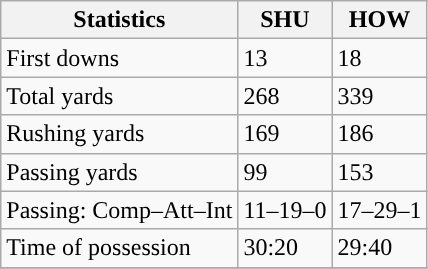<table class="wikitable" style="float: left;">
<tr>
<th>Statistics</th>
<th>SHU</th>
<th>HOW</th>
</tr>
<tr>
<td>First downs</td>
<td>13</td>
<td>18</td>
</tr>
<tr>
<td>Total yards</td>
<td>268</td>
<td>339</td>
</tr>
<tr>
<td>Rushing yards</td>
<td>169</td>
<td>186</td>
</tr>
<tr>
<td>Passing yards</td>
<td>99</td>
<td>153</td>
</tr>
<tr>
<td>Passing: Comp–Att–Int</td>
<td>11–19–0</td>
<td>17–29–1</td>
</tr>
<tr>
<td>Time of possession</td>
<td>30:20</td>
<td>29:40</td>
</tr>
<tr>
</tr>
</table>
